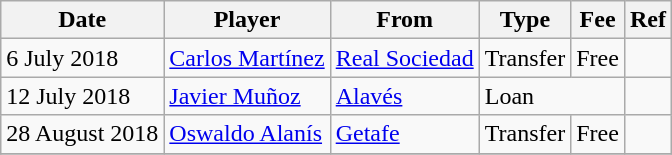<table class="wikitable">
<tr>
<th>Date</th>
<th>Player</th>
<th>From</th>
<th>Type</th>
<th>Fee</th>
<th>Ref</th>
</tr>
<tr>
<td>6 July 2018</td>
<td> <a href='#'>Carlos Martínez</a></td>
<td> <a href='#'>Real Sociedad</a></td>
<td>Transfer</td>
<td>Free</td>
<td></td>
</tr>
<tr>
<td>12 July 2018</td>
<td> <a href='#'>Javier Muñoz</a></td>
<td> <a href='#'>Alavés</a></td>
<td colspan=2>Loan</td>
<td></td>
</tr>
<tr>
<td>28 August 2018</td>
<td> <a href='#'>Oswaldo Alanís</a></td>
<td> <a href='#'>Getafe</a></td>
<td>Transfer</td>
<td>Free</td>
<td></td>
</tr>
<tr>
</tr>
</table>
